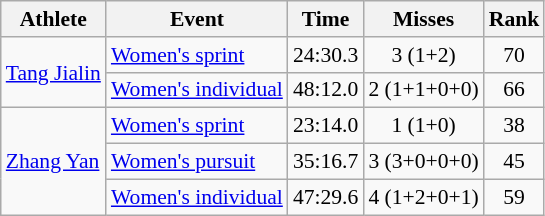<table class="wikitable" style="font-size:90%">
<tr>
<th>Athlete</th>
<th>Event</th>
<th>Time</th>
<th>Misses</th>
<th>Rank</th>
</tr>
<tr align=center>
<td align=left rowspan=2><a href='#'>Tang Jialin</a></td>
<td align=left><a href='#'>Women's sprint</a></td>
<td>24:30.3</td>
<td>3 (1+2)</td>
<td>70</td>
</tr>
<tr align=center>
<td align=left><a href='#'>Women's individual</a></td>
<td>48:12.0</td>
<td>2 (1+1+0+0)</td>
<td>66</td>
</tr>
<tr align=center>
<td align=left rowspan=3><a href='#'>Zhang Yan</a></td>
<td align=left><a href='#'>Women's sprint</a></td>
<td>23:14.0</td>
<td>1 (1+0)</td>
<td>38</td>
</tr>
<tr align=center>
<td align=left><a href='#'>Women's pursuit</a></td>
<td>35:16.7</td>
<td>3 (3+0+0+0)</td>
<td>45</td>
</tr>
<tr align=center>
<td align=left><a href='#'>Women's individual</a></td>
<td>47:29.6</td>
<td>4 (1+2+0+1)</td>
<td>59</td>
</tr>
</table>
